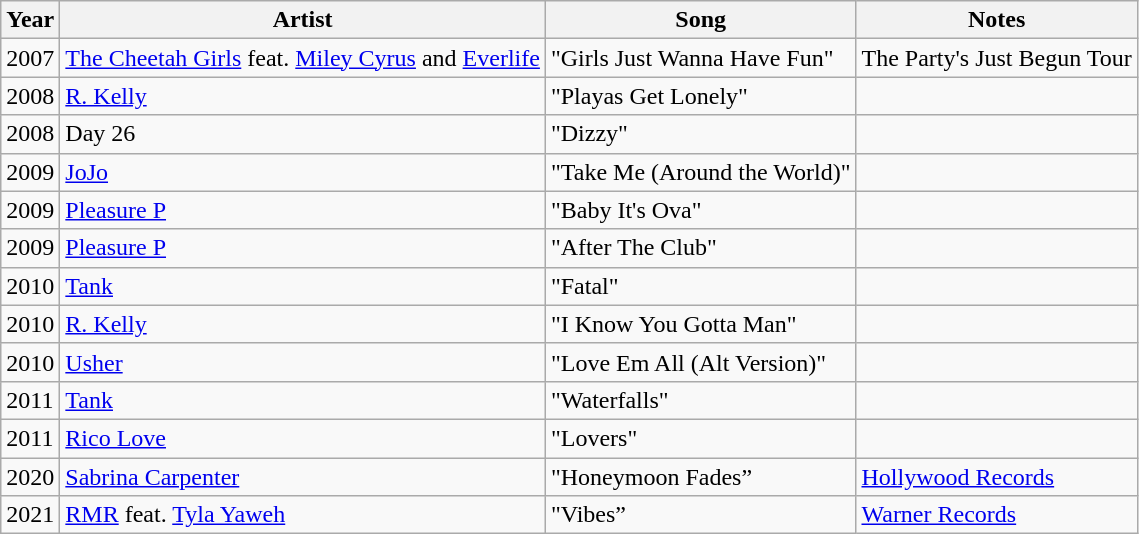<table class="wikitable sortable">
<tr>
<th>Year</th>
<th>Artist</th>
<th>Song</th>
<th>Notes</th>
</tr>
<tr>
<td>2007</td>
<td><a href='#'>The Cheetah Girls</a> feat. <a href='#'>Miley Cyrus</a> and <a href='#'>Everlife</a></td>
<td>"Girls Just Wanna Have Fun"</td>
<td>The Party's Just Begun Tour</td>
</tr>
<tr>
<td>2008</td>
<td><a href='#'>R. Kelly</a></td>
<td>"Playas Get Lonely"</td>
<td></td>
</tr>
<tr>
<td>2008</td>
<td>Day 26</td>
<td>"Dizzy"</td>
<td></td>
</tr>
<tr>
<td>2009</td>
<td><a href='#'>JoJo</a></td>
<td>"Take Me (Around the World)"</td>
<td></td>
</tr>
<tr>
<td>2009</td>
<td><a href='#'>Pleasure P</a></td>
<td>"Baby It's Ova"</td>
<td></td>
</tr>
<tr>
<td>2009</td>
<td><a href='#'>Pleasure P</a></td>
<td>"After The Club"</td>
<td></td>
</tr>
<tr>
<td>2010</td>
<td><a href='#'>Tank</a></td>
<td>"Fatal"</td>
<td></td>
</tr>
<tr>
<td>2010</td>
<td><a href='#'>R. Kelly</a></td>
<td>"I Know You Gotta Man"</td>
<td></td>
</tr>
<tr>
<td>2010</td>
<td><a href='#'>Usher</a></td>
<td>"Love Em All (Alt Version)"</td>
<td></td>
</tr>
<tr>
<td>2011</td>
<td><a href='#'>Tank</a></td>
<td>"Waterfalls"</td>
<td></td>
</tr>
<tr>
<td>2011</td>
<td><a href='#'>Rico Love</a></td>
<td>"Lovers"</td>
<td></td>
</tr>
<tr>
<td>2020</td>
<td><a href='#'>Sabrina Carpenter</a></td>
<td>"Honeymoon Fades”</td>
<td><a href='#'>Hollywood Records</a></td>
</tr>
<tr>
<td>2021</td>
<td><a href='#'>RMR</a> feat. <a href='#'>Tyla Yaweh</a></td>
<td>"Vibes”</td>
<td><a href='#'>Warner Records</a></td>
</tr>
</table>
